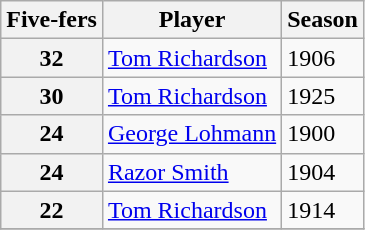<table class="wikitable">
<tr>
<th>Five-fers</th>
<th>Player</th>
<th>Season</th>
</tr>
<tr>
<th>32</th>
<td> <a href='#'>Tom Richardson</a></td>
<td>1906</td>
</tr>
<tr>
<th>30</th>
<td> <a href='#'>Tom Richardson</a></td>
<td>1925</td>
</tr>
<tr>
<th>24</th>
<td> <a href='#'>George Lohmann</a></td>
<td>1900</td>
</tr>
<tr>
<th>24</th>
<td> <a href='#'>Razor Smith</a></td>
<td>1904</td>
</tr>
<tr>
<th>22</th>
<td> <a href='#'>Tom Richardson</a></td>
<td>1914</td>
</tr>
<tr>
</tr>
</table>
